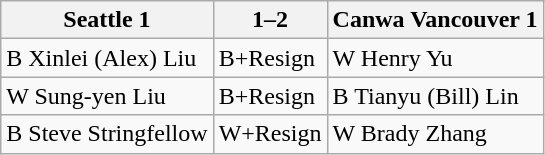<table class="wikitable">
<tr>
<th>Seattle 1</th>
<th>1–2</th>
<th>Canwa Vancouver 1</th>
</tr>
<tr>
<td>B Xinlei (Alex) Liu</td>
<td>B+Resign</td>
<td>W Henry Yu</td>
</tr>
<tr>
<td>W Sung-yen Liu</td>
<td>B+Resign</td>
<td>B Tianyu (Bill) Lin</td>
</tr>
<tr>
<td>B Steve Stringfellow</td>
<td>W+Resign</td>
<td>W Brady Zhang</td>
</tr>
</table>
